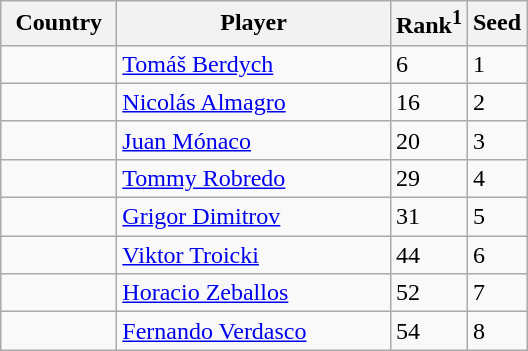<table class="sortable wikitable">
<tr>
<th width="70">Country</th>
<th width="175">Player</th>
<th>Rank<sup>1</sup></th>
<th>Seed</th>
</tr>
<tr>
<td></td>
<td><a href='#'>Tomáš Berdych</a></td>
<td>6</td>
<td>1</td>
</tr>
<tr>
<td></td>
<td><a href='#'>Nicolás Almagro</a></td>
<td>16</td>
<td>2</td>
</tr>
<tr>
<td></td>
<td><a href='#'>Juan Mónaco</a></td>
<td>20</td>
<td>3</td>
</tr>
<tr>
<td></td>
<td><a href='#'>Tommy Robredo</a></td>
<td>29</td>
<td>4</td>
</tr>
<tr>
<td></td>
<td><a href='#'>Grigor Dimitrov</a></td>
<td>31</td>
<td>5</td>
</tr>
<tr>
<td></td>
<td><a href='#'>Viktor Troicki</a></td>
<td>44</td>
<td>6</td>
</tr>
<tr>
<td></td>
<td><a href='#'>Horacio Zeballos</a></td>
<td>52</td>
<td>7</td>
</tr>
<tr>
<td></td>
<td><a href='#'>Fernando Verdasco</a></td>
<td>54</td>
<td>8</td>
</tr>
</table>
